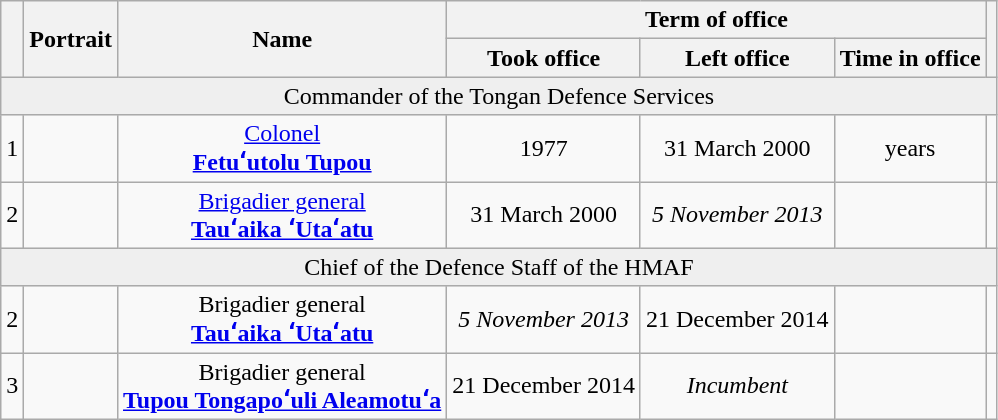<table class="wikitable" style="text-align:center">
<tr>
<th rowspan=2></th>
<th rowspan=2>Portrait</th>
<th rowspan=2>Name<br></th>
<th colspan=3>Term of office</th>
<th rowspan=2></th>
</tr>
<tr>
<th>Took office</th>
<th>Left office</th>
<th>Time in office</th>
</tr>
<tr style="background:#efefef;">
<td colspan=7>Commander of the Tongan Defence Services</td>
</tr>
<tr>
<td>1</td>
<td></td>
<td><a href='#'>Colonel</a><br><strong><a href='#'>Fetuʻutolu Tupou</a></strong><br></td>
<td>1977</td>
<td>31 March 2000</td>
<td> years</td>
<td></td>
</tr>
<tr>
<td>2</td>
<td></td>
<td><a href='#'>Brigadier general</a><br><strong><a href='#'>Tauʻaika ʻUtaʻatu</a></strong><br></td>
<td>31 March 2000</td>
<td><em>5 November 2013</em></td>
<td></td>
<td></td>
</tr>
<tr style="background:#efefef;">
<td colspan=7>Chief of the Defence Staff of the HMAF</td>
</tr>
<tr>
<td>2</td>
<td></td>
<td>Brigadier general<br><strong><a href='#'>Tauʻaika ʻUtaʻatu</a></strong><br></td>
<td><em>5 November 2013</em></td>
<td>21 December 2014</td>
<td></td>
<td></td>
</tr>
<tr>
<td>3</td>
<td></td>
<td>Brigadier general<br><strong><a href='#'>Tupou Tongapoʻuli Aleamotuʻa</a></strong><br></td>
<td>21 December 2014</td>
<td><em>Incumbent</em></td>
<td></td>
<td></td>
</tr>
</table>
